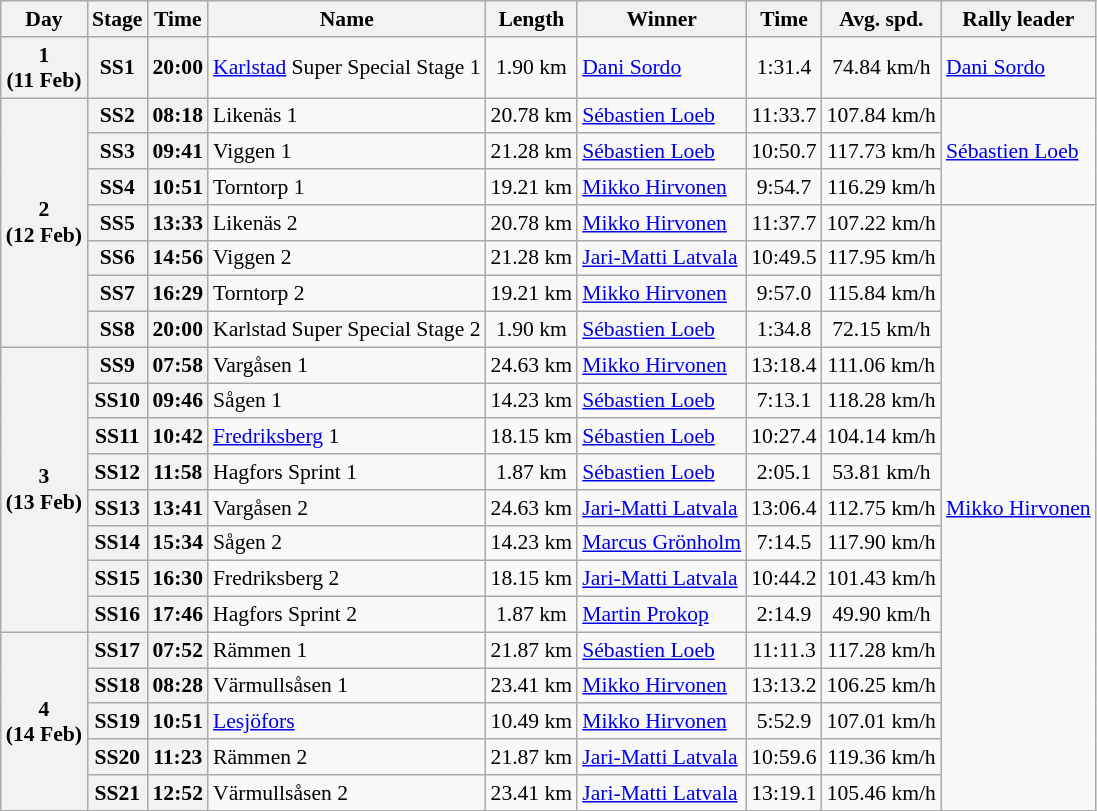<table class="wikitable" style="text-align: center; font-size: 90%; max-width: 950px;">
<tr>
<th>Day</th>
<th>Stage</th>
<th>Time</th>
<th>Name</th>
<th>Length</th>
<th>Winner</th>
<th>Time</th>
<th>Avg. spd.</th>
<th>Rally leader</th>
</tr>
<tr>
<th>1<br>(11 Feb)</th>
<th>SS1</th>
<th>20:00</th>
<td align=left><a href='#'>Karlstad</a> Super Special Stage 1</td>
<td>1.90 km</td>
<td align=left> <a href='#'>Dani Sordo</a></td>
<td>1:31.4</td>
<td>74.84 km/h</td>
<td align=left> <a href='#'>Dani Sordo</a></td>
</tr>
<tr>
<th rowspan=7>2<br>(12 Feb)</th>
<th>SS2</th>
<th>08:18</th>
<td align=left>Likenäs 1</td>
<td>20.78 km</td>
<td align=left> <a href='#'>Sébastien Loeb</a></td>
<td>11:33.7</td>
<td>107.84 km/h</td>
<td rowspan=3 align=left> <a href='#'>Sébastien Loeb</a></td>
</tr>
<tr>
<th>SS3</th>
<th>09:41</th>
<td align=left>Viggen 1</td>
<td>21.28 km</td>
<td align=left> <a href='#'>Sébastien Loeb</a></td>
<td>10:50.7</td>
<td>117.73 km/h</td>
</tr>
<tr>
<th>SS4</th>
<th>10:51</th>
<td align=left>Torntorp 1</td>
<td>19.21 km</td>
<td align=left> <a href='#'>Mikko Hirvonen</a></td>
<td>9:54.7</td>
<td>116.29 km/h</td>
</tr>
<tr>
<th>SS5</th>
<th>13:33</th>
<td align=left>Likenäs 2</td>
<td>20.78 km</td>
<td align=left> <a href='#'>Mikko Hirvonen</a></td>
<td>11:37.7</td>
<td>107.22 km/h</td>
<td align=left rowspan=17> <a href='#'>Mikko Hirvonen</a></td>
</tr>
<tr>
<th>SS6</th>
<th>14:56</th>
<td align=left>Viggen 2</td>
<td>21.28 km</td>
<td align=left> <a href='#'>Jari-Matti Latvala</a></td>
<td>10:49.5</td>
<td>117.95 km/h</td>
</tr>
<tr>
<th>SS7</th>
<th>16:29</th>
<td align=left>Torntorp 2</td>
<td>19.21 km</td>
<td align=left> <a href='#'>Mikko Hirvonen</a></td>
<td>9:57.0</td>
<td>115.84 km/h</td>
</tr>
<tr>
<th>SS8</th>
<th>20:00</th>
<td align=left>Karlstad Super Special Stage 2</td>
<td>1.90 km</td>
<td align=left> <a href='#'>Sébastien Loeb</a></td>
<td>1:34.8</td>
<td>72.15 km/h</td>
</tr>
<tr>
<th rowspan=8>3<br>(13 Feb)</th>
<th>SS9</th>
<th>07:58</th>
<td align=left>Vargåsen 1</td>
<td>24.63 km</td>
<td align=left> <a href='#'>Mikko Hirvonen</a></td>
<td>13:18.4</td>
<td>111.06 km/h</td>
</tr>
<tr>
<th>SS10</th>
<th>09:46</th>
<td align=left>Sågen 1</td>
<td>14.23 km</td>
<td align=left> <a href='#'>Sébastien Loeb</a></td>
<td>7:13.1</td>
<td>118.28 km/h</td>
</tr>
<tr>
<th>SS11</th>
<th>10:42</th>
<td align=left><a href='#'>Fredriksberg</a> 1</td>
<td>18.15 km</td>
<td align=left> <a href='#'>Sébastien Loeb</a></td>
<td>10:27.4</td>
<td>104.14 km/h</td>
</tr>
<tr>
<th>SS12</th>
<th>11:58</th>
<td align=left>Hagfors Sprint 1</td>
<td>1.87 km</td>
<td align=left> <a href='#'>Sébastien Loeb</a></td>
<td>2:05.1</td>
<td>53.81 km/h</td>
</tr>
<tr>
<th>SS13</th>
<th>13:41</th>
<td align=left>Vargåsen 2</td>
<td>24.63 km</td>
<td align=left> <a href='#'>Jari-Matti Latvala</a></td>
<td>13:06.4</td>
<td>112.75 km/h</td>
</tr>
<tr>
<th>SS14</th>
<th>15:34</th>
<td align=left>Sågen 2</td>
<td>14.23 km</td>
<td align=left> <a href='#'>Marcus Grönholm</a></td>
<td>7:14.5</td>
<td>117.90 km/h</td>
</tr>
<tr>
<th>SS15</th>
<th>16:30</th>
<td align=left>Fredriksberg 2</td>
<td>18.15 km</td>
<td align=left> <a href='#'>Jari-Matti Latvala</a></td>
<td>10:44.2</td>
<td>101.43 km/h</td>
</tr>
<tr>
<th>SS16</th>
<th>17:46</th>
<td align=left>Hagfors Sprint 2</td>
<td>1.87 km</td>
<td align=left> <a href='#'>Martin Prokop</a></td>
<td>2:14.9</td>
<td>49.90 km/h</td>
</tr>
<tr>
<th rowspan=5>4<br>(14 Feb)</th>
<th>SS17</th>
<th>07:52</th>
<td align=left>Rämmen 1</td>
<td>21.87 km</td>
<td align=left> <a href='#'>Sébastien Loeb</a></td>
<td>11:11.3</td>
<td>117.28 km/h</td>
</tr>
<tr>
<th>SS18</th>
<th>08:28</th>
<td align=left>Värmullsåsen 1</td>
<td>23.41 km</td>
<td align=left> <a href='#'>Mikko Hirvonen</a></td>
<td>13:13.2</td>
<td>106.25 km/h</td>
</tr>
<tr>
<th>SS19</th>
<th>10:51</th>
<td align=left><a href='#'>Lesjöfors</a></td>
<td>10.49 km</td>
<td align=left> <a href='#'>Mikko Hirvonen</a></td>
<td>5:52.9</td>
<td>107.01 km/h</td>
</tr>
<tr>
<th>SS20</th>
<th>11:23</th>
<td align=left>Rämmen 2</td>
<td>21.87 km</td>
<td align=left> <a href='#'>Jari-Matti Latvala</a></td>
<td>10:59.6</td>
<td>119.36 km/h</td>
</tr>
<tr>
<th>SS21</th>
<th>12:52</th>
<td align=left>Värmullsåsen 2</td>
<td>23.41 km</td>
<td align=left> <a href='#'>Jari-Matti Latvala</a></td>
<td>13:19.1</td>
<td>105.46 km/h</td>
</tr>
</table>
